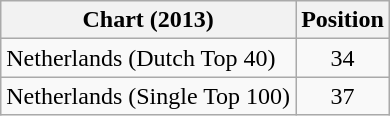<table class="wikitable sortable">
<tr>
<th>Chart (2013)</th>
<th>Position</th>
</tr>
<tr>
<td>Netherlands (Dutch Top 40)</td>
<td style="text-align:center;">34</td>
</tr>
<tr>
<td>Netherlands (Single Top 100)</td>
<td style="text-align:center;">37</td>
</tr>
</table>
